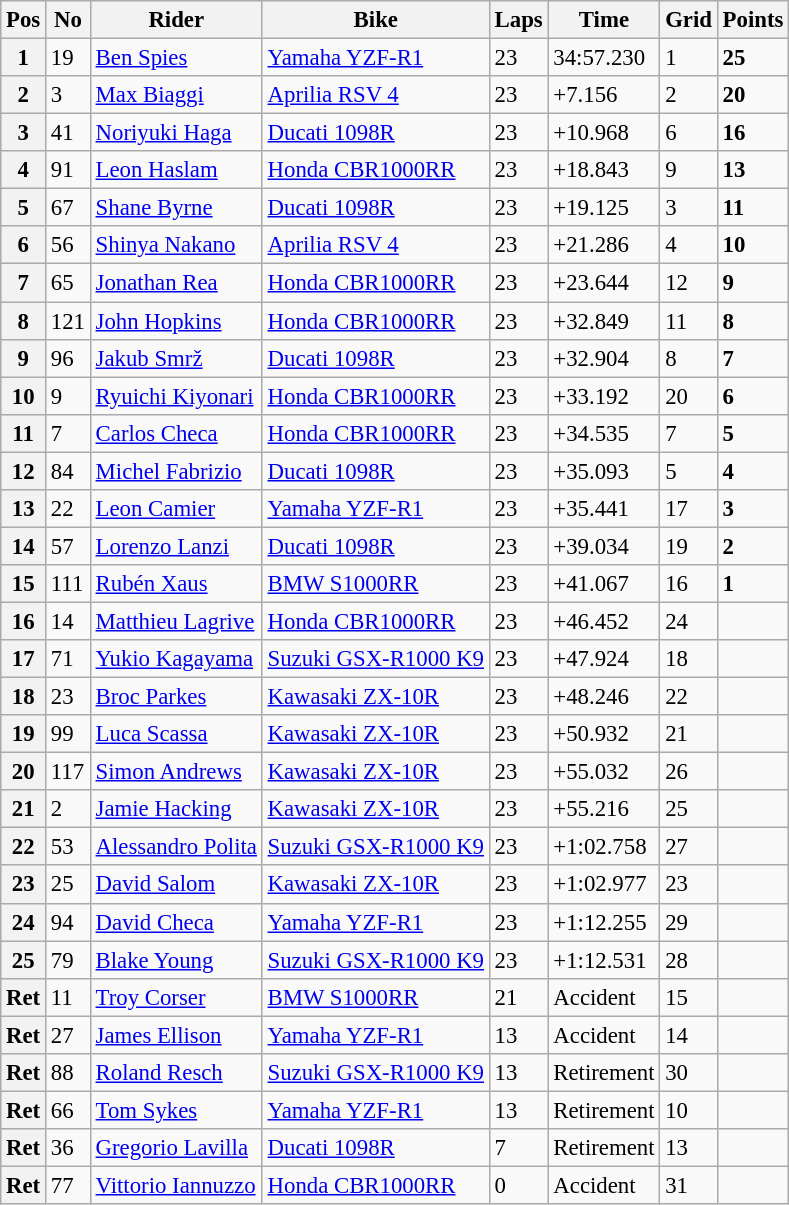<table class="wikitable" style="font-size: 95%;">
<tr>
<th>Pos</th>
<th>No</th>
<th>Rider</th>
<th>Bike</th>
<th>Laps</th>
<th>Time</th>
<th>Grid</th>
<th>Points</th>
</tr>
<tr>
<th>1</th>
<td>19</td>
<td> <a href='#'>Ben Spies</a></td>
<td><a href='#'>Yamaha YZF-R1</a></td>
<td>23</td>
<td>34:57.230</td>
<td>1</td>
<td><strong>25</strong></td>
</tr>
<tr>
<th>2</th>
<td>3</td>
<td> <a href='#'>Max Biaggi</a></td>
<td><a href='#'>Aprilia RSV 4</a></td>
<td>23</td>
<td>+7.156</td>
<td>2</td>
<td><strong>20</strong></td>
</tr>
<tr>
<th>3</th>
<td>41</td>
<td> <a href='#'>Noriyuki Haga</a></td>
<td><a href='#'>Ducati 1098R</a></td>
<td>23</td>
<td>+10.968</td>
<td>6</td>
<td><strong>16</strong></td>
</tr>
<tr>
<th>4</th>
<td>91</td>
<td> <a href='#'>Leon Haslam</a></td>
<td><a href='#'>Honda CBR1000RR</a></td>
<td>23</td>
<td>+18.843</td>
<td>9</td>
<td><strong>13</strong></td>
</tr>
<tr>
<th>5</th>
<td>67</td>
<td> <a href='#'>Shane Byrne</a></td>
<td><a href='#'>Ducati 1098R</a></td>
<td>23</td>
<td>+19.125</td>
<td>3</td>
<td><strong>11</strong></td>
</tr>
<tr>
<th>6</th>
<td>56</td>
<td> <a href='#'>Shinya Nakano</a></td>
<td><a href='#'>Aprilia RSV 4</a></td>
<td>23</td>
<td>+21.286</td>
<td>4</td>
<td><strong>10</strong></td>
</tr>
<tr>
<th>7</th>
<td>65</td>
<td> <a href='#'>Jonathan Rea</a></td>
<td><a href='#'>Honda CBR1000RR</a></td>
<td>23</td>
<td>+23.644</td>
<td>12</td>
<td><strong>9</strong></td>
</tr>
<tr>
<th>8</th>
<td>121</td>
<td> <a href='#'>John Hopkins</a></td>
<td><a href='#'>Honda CBR1000RR</a></td>
<td>23</td>
<td>+32.849</td>
<td>11</td>
<td><strong>8</strong></td>
</tr>
<tr>
<th>9</th>
<td>96</td>
<td> <a href='#'>Jakub Smrž</a></td>
<td><a href='#'>Ducati 1098R</a></td>
<td>23</td>
<td>+32.904</td>
<td>8</td>
<td><strong>7</strong></td>
</tr>
<tr>
<th>10</th>
<td>9</td>
<td> <a href='#'>Ryuichi Kiyonari</a></td>
<td><a href='#'>Honda CBR1000RR</a></td>
<td>23</td>
<td>+33.192</td>
<td>20</td>
<td><strong>6</strong></td>
</tr>
<tr>
<th>11</th>
<td>7</td>
<td> <a href='#'>Carlos Checa</a></td>
<td><a href='#'>Honda CBR1000RR</a></td>
<td>23</td>
<td>+34.535</td>
<td>7</td>
<td><strong>5</strong></td>
</tr>
<tr>
<th>12</th>
<td>84</td>
<td> <a href='#'>Michel Fabrizio</a></td>
<td><a href='#'>Ducati 1098R</a></td>
<td>23</td>
<td>+35.093</td>
<td>5</td>
<td><strong>4</strong></td>
</tr>
<tr>
<th>13</th>
<td>22</td>
<td> <a href='#'>Leon Camier</a></td>
<td><a href='#'>Yamaha YZF-R1</a></td>
<td>23</td>
<td>+35.441</td>
<td>17</td>
<td><strong>3</strong></td>
</tr>
<tr>
<th>14</th>
<td>57</td>
<td> <a href='#'>Lorenzo Lanzi</a></td>
<td><a href='#'>Ducati 1098R</a></td>
<td>23</td>
<td>+39.034</td>
<td>19</td>
<td><strong>2</strong></td>
</tr>
<tr>
<th>15</th>
<td>111</td>
<td> <a href='#'>Rubén Xaus</a></td>
<td><a href='#'>BMW S1000RR</a></td>
<td>23</td>
<td>+41.067</td>
<td>16</td>
<td><strong>1</strong></td>
</tr>
<tr>
<th>16</th>
<td>14</td>
<td> <a href='#'>Matthieu Lagrive</a></td>
<td><a href='#'>Honda CBR1000RR</a></td>
<td>23</td>
<td>+46.452</td>
<td>24</td>
<td></td>
</tr>
<tr>
<th>17</th>
<td>71</td>
<td> <a href='#'>Yukio Kagayama</a></td>
<td><a href='#'>Suzuki GSX-R1000 K9</a></td>
<td>23</td>
<td>+47.924</td>
<td>18</td>
<td></td>
</tr>
<tr>
<th>18</th>
<td>23</td>
<td> <a href='#'>Broc Parkes</a></td>
<td><a href='#'>Kawasaki ZX-10R</a></td>
<td>23</td>
<td>+48.246</td>
<td>22</td>
<td></td>
</tr>
<tr>
<th>19</th>
<td>99</td>
<td> <a href='#'>Luca Scassa</a></td>
<td><a href='#'>Kawasaki ZX-10R</a></td>
<td>23</td>
<td>+50.932</td>
<td>21</td>
<td></td>
</tr>
<tr>
<th>20</th>
<td>117</td>
<td> <a href='#'>Simon Andrews</a></td>
<td><a href='#'>Kawasaki ZX-10R</a></td>
<td>23</td>
<td>+55.032</td>
<td>26</td>
<td></td>
</tr>
<tr>
<th>21</th>
<td>2</td>
<td> <a href='#'>Jamie Hacking</a></td>
<td><a href='#'>Kawasaki ZX-10R</a></td>
<td>23</td>
<td>+55.216</td>
<td>25</td>
<td></td>
</tr>
<tr>
<th>22</th>
<td>53</td>
<td> <a href='#'>Alessandro Polita</a></td>
<td><a href='#'>Suzuki GSX-R1000 K9</a></td>
<td>23</td>
<td>+1:02.758</td>
<td>27</td>
<td></td>
</tr>
<tr>
<th>23</th>
<td>25</td>
<td> <a href='#'>David Salom</a></td>
<td><a href='#'>Kawasaki ZX-10R</a></td>
<td>23</td>
<td>+1:02.977</td>
<td>23</td>
<td></td>
</tr>
<tr>
<th>24</th>
<td>94</td>
<td> <a href='#'>David Checa</a></td>
<td><a href='#'>Yamaha YZF-R1</a></td>
<td>23</td>
<td>+1:12.255</td>
<td>29</td>
<td></td>
</tr>
<tr>
<th>25</th>
<td>79</td>
<td> <a href='#'>Blake Young</a></td>
<td><a href='#'>Suzuki GSX-R1000 K9</a></td>
<td>23</td>
<td>+1:12.531</td>
<td>28</td>
<td></td>
</tr>
<tr>
<th>Ret</th>
<td>11</td>
<td> <a href='#'>Troy Corser</a></td>
<td><a href='#'>BMW S1000RR</a></td>
<td>21</td>
<td>Accident</td>
<td>15</td>
<td></td>
</tr>
<tr>
<th>Ret</th>
<td>27</td>
<td> <a href='#'>James Ellison</a></td>
<td><a href='#'>Yamaha YZF-R1</a></td>
<td>13</td>
<td>Accident</td>
<td>14</td>
<td></td>
</tr>
<tr>
<th>Ret</th>
<td>88</td>
<td> <a href='#'>Roland Resch</a></td>
<td><a href='#'>Suzuki GSX-R1000 K9</a></td>
<td>13</td>
<td>Retirement</td>
<td>30</td>
<td></td>
</tr>
<tr>
<th>Ret</th>
<td>66</td>
<td> <a href='#'>Tom Sykes</a></td>
<td><a href='#'>Yamaha YZF-R1</a></td>
<td>13</td>
<td>Retirement</td>
<td>10</td>
<td></td>
</tr>
<tr>
<th>Ret</th>
<td>36</td>
<td> <a href='#'>Gregorio Lavilla</a></td>
<td><a href='#'>Ducati 1098R</a></td>
<td>7</td>
<td>Retirement</td>
<td>13</td>
<td></td>
</tr>
<tr>
<th>Ret</th>
<td>77</td>
<td> <a href='#'>Vittorio Iannuzzo</a></td>
<td><a href='#'>Honda CBR1000RR</a></td>
<td>0</td>
<td>Accident</td>
<td>31</td>
<td></td>
</tr>
</table>
